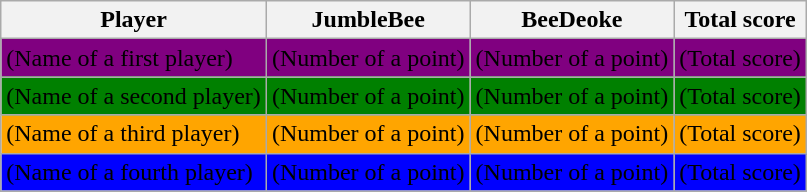<table class="wikitable">
<tr>
<th>Player</th>
<th>JumbleBee</th>
<th>BeeDeoke</th>
<th>Total score</th>
</tr>
<tr>
<td style="background:purple;">(Name of a first player)</td>
<td style="background:purple;">(Number of a point)</td>
<td style="background:purple;">(Number of a point)</td>
<td style="background:purple;">(Total score)</td>
</tr>
<tr>
<td style="background:green;">(Name of a second player)</td>
<td style="background:green;">(Number of a point)</td>
<td style="background:green;">(Number of a point)</td>
<td style="background:green;">(Total score)</td>
</tr>
<tr>
<td style="background:orange;">(Name of a third player)</td>
<td style="background:orange;">(Number of a point)</td>
<td style="background:orange;">(Number of a point)</td>
<td style="background:orange;">(Total score)</td>
</tr>
<tr>
<td style="background:blue;">(Name of a fourth player)</td>
<td style="background:blue;">(Number of a point)</td>
<td style="background:blue;">(Number of a point)</td>
<td style="background:blue;">(Total score)</td>
</tr>
</table>
